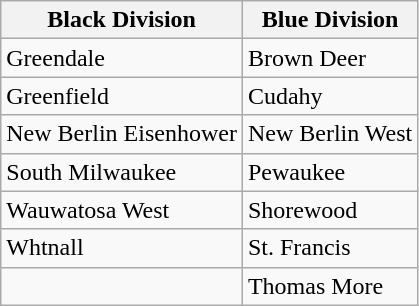<table class="wikitable">
<tr>
<th>Black Division</th>
<th>Blue Division</th>
</tr>
<tr>
<td>Greendale</td>
<td>Brown Deer</td>
</tr>
<tr>
<td>Greenfield</td>
<td>Cudahy</td>
</tr>
<tr>
<td>New Berlin Eisenhower</td>
<td>New Berlin West</td>
</tr>
<tr>
<td>South Milwaukee</td>
<td>Pewaukee</td>
</tr>
<tr>
<td>Wauwatosa West</td>
<td>Shorewood</td>
</tr>
<tr>
<td>Whtnall</td>
<td>St. Francis</td>
</tr>
<tr>
<td></td>
<td>Thomas More</td>
</tr>
</table>
